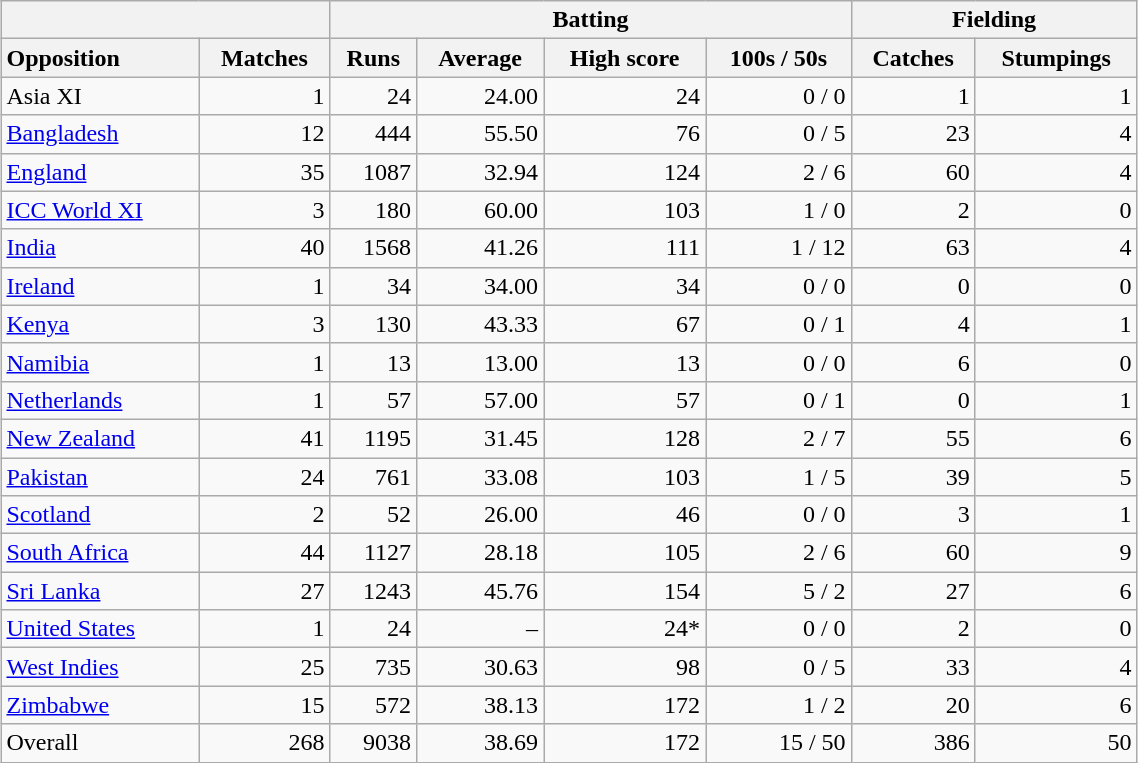<table class="wikitable" style="width:60%; margin:1em auto 1em auto; text-align:right;">
<tr>
<th colspan="2"> </th>
<th colspan="4">Batting</th>
<th colspan="2">Fielding</th>
</tr>
<tr>
<th style="text-align:left;">Opposition</th>
<th>Matches</th>
<th>Runs</th>
<th>Average</th>
<th>High score</th>
<th>100s / 50s</th>
<th>Catches</th>
<th>Stumpings</th>
</tr>
<tr>
<td style="text-align:left;">Asia XI</td>
<td>1</td>
<td>24</td>
<td>24.00</td>
<td>24</td>
<td>0 / 0</td>
<td>1</td>
<td>1</td>
</tr>
<tr>
<td style="text-align:left;"><a href='#'>Bangladesh</a></td>
<td>12</td>
<td>444</td>
<td>55.50</td>
<td>76</td>
<td>0 / 5</td>
<td>23</td>
<td>4</td>
</tr>
<tr>
<td style="text-align:left;"><a href='#'>England</a></td>
<td>35</td>
<td>1087</td>
<td>32.94</td>
<td>124</td>
<td>2 / 6</td>
<td>60</td>
<td>4</td>
</tr>
<tr>
<td style="text-align:left;"><a href='#'>ICC World XI</a></td>
<td>3</td>
<td>180</td>
<td>60.00</td>
<td>103</td>
<td>1 / 0</td>
<td>2</td>
<td>0</td>
</tr>
<tr>
<td style="text-align:left;"><a href='#'>India</a></td>
<td>40</td>
<td>1568</td>
<td>41.26</td>
<td>111</td>
<td>1 / 12</td>
<td>63</td>
<td>4</td>
</tr>
<tr>
<td style="text-align:left;"><a href='#'>Ireland</a></td>
<td>1</td>
<td>34</td>
<td>34.00</td>
<td>34</td>
<td>0 / 0</td>
<td>0</td>
<td>0</td>
</tr>
<tr>
<td style="text-align:left;"><a href='#'>Kenya</a></td>
<td>3</td>
<td>130</td>
<td>43.33</td>
<td>67</td>
<td>0 / 1</td>
<td>4</td>
<td>1</td>
</tr>
<tr>
<td style="text-align:left;"><a href='#'>Namibia</a></td>
<td>1</td>
<td>13</td>
<td>13.00</td>
<td>13</td>
<td>0 / 0</td>
<td>6</td>
<td>0</td>
</tr>
<tr>
<td style="text-align:left;"><a href='#'>Netherlands</a></td>
<td>1</td>
<td>57</td>
<td>57.00</td>
<td>57</td>
<td>0 / 1</td>
<td>0</td>
<td>1</td>
</tr>
<tr>
<td style="text-align:left;"><a href='#'>New Zealand</a></td>
<td>41</td>
<td>1195</td>
<td>31.45</td>
<td>128</td>
<td>2 / 7</td>
<td>55</td>
<td>6</td>
</tr>
<tr>
<td style="text-align:left;"><a href='#'>Pakistan</a></td>
<td>24</td>
<td>761</td>
<td>33.08</td>
<td>103</td>
<td>1 / 5</td>
<td>39</td>
<td>5</td>
</tr>
<tr>
<td style="text-align:left;"><a href='#'>Scotland</a></td>
<td>2</td>
<td>52</td>
<td>26.00</td>
<td>46</td>
<td>0 / 0</td>
<td>3</td>
<td>1</td>
</tr>
<tr>
<td style="text-align:left;"><a href='#'>South Africa</a></td>
<td>44</td>
<td>1127</td>
<td>28.18</td>
<td>105</td>
<td>2 / 6</td>
<td>60</td>
<td>9</td>
</tr>
<tr>
<td style="text-align:left;"><a href='#'>Sri Lanka</a></td>
<td>27</td>
<td>1243</td>
<td>45.76</td>
<td>154</td>
<td>5 / 2</td>
<td>27</td>
<td>6</td>
</tr>
<tr>
<td style="text-align:left;"><a href='#'>United States</a></td>
<td>1</td>
<td>24</td>
<td>–</td>
<td>24*</td>
<td>0 / 0</td>
<td>2</td>
<td>0</td>
</tr>
<tr>
<td style="text-align:left;"><a href='#'>West Indies</a></td>
<td>25</td>
<td>735</td>
<td>30.63</td>
<td>98</td>
<td>0 / 5</td>
<td>33</td>
<td>4</td>
</tr>
<tr>
<td style="text-align:left;"><a href='#'>Zimbabwe</a></td>
<td>15</td>
<td>572</td>
<td>38.13</td>
<td>172</td>
<td>1 / 2</td>
<td>20</td>
<td>6</td>
</tr>
<tr>
<td style="text-align:left;">Overall</td>
<td>268</td>
<td>9038</td>
<td>38.69</td>
<td>172</td>
<td>15 / 50</td>
<td>386</td>
<td>50</td>
</tr>
</table>
